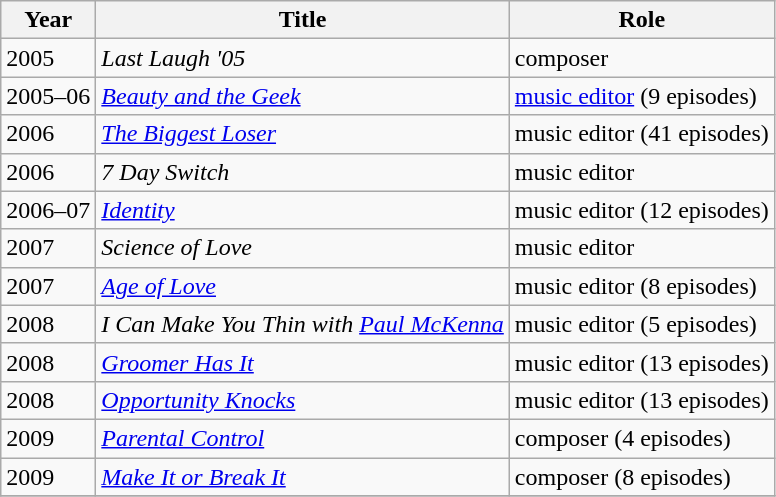<table class="wikitable sortable">
<tr>
<th>Year</th>
<th>Title</th>
<th>Role</th>
</tr>
<tr>
<td>2005</td>
<td><em>Last Laugh '05</em></td>
<td>composer</td>
</tr>
<tr>
<td>2005–06</td>
<td><em><a href='#'>Beauty and the Geek</a></em></td>
<td><a href='#'>music editor</a> (9 episodes)</td>
</tr>
<tr>
<td>2006</td>
<td><em><a href='#'>The Biggest Loser</a></em></td>
<td>music editor (41 episodes)</td>
</tr>
<tr>
<td>2006</td>
<td><em>7 Day Switch</em></td>
<td>music editor</td>
</tr>
<tr>
<td>2006–07</td>
<td><em><a href='#'>Identity</a></em></td>
<td>music editor (12 episodes)</td>
</tr>
<tr>
<td>2007</td>
<td><em>Science of Love</em></td>
<td>music editor</td>
</tr>
<tr>
<td>2007</td>
<td><em><a href='#'>Age of Love</a></em></td>
<td>music editor (8 episodes)</td>
</tr>
<tr>
<td>2008</td>
<td><em>I Can Make You Thin with <a href='#'>Paul McKenna</a></em></td>
<td>music editor (5 episodes)</td>
</tr>
<tr>
<td>2008</td>
<td><em><a href='#'>Groomer Has It</a></em></td>
<td>music editor (13 episodes)</td>
</tr>
<tr>
<td>2008</td>
<td><em><a href='#'>Opportunity Knocks</a></em></td>
<td>music editor (13 episodes)</td>
</tr>
<tr>
<td>2009</td>
<td><em><a href='#'>Parental Control</a></em></td>
<td>composer (4 episodes)</td>
</tr>
<tr>
<td>2009</td>
<td><em><a href='#'>Make It or Break It</a></em></td>
<td>composer (8 episodes)</td>
</tr>
<tr>
</tr>
</table>
